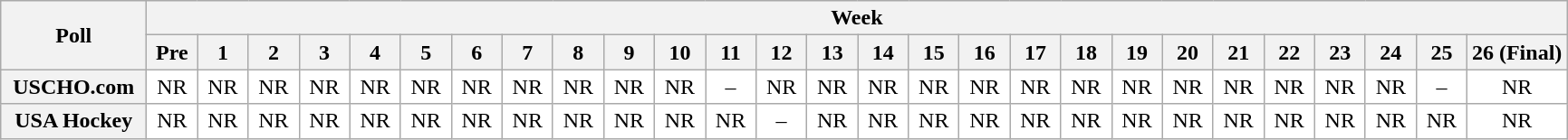<table class="wikitable" style="white-space:nowrap;">
<tr>
<th scope="col" width="100" rowspan="2">Poll</th>
<th colspan="28">Week</th>
</tr>
<tr>
<th scope="col" width="30">Pre</th>
<th scope="col" width="30">1</th>
<th scope="col" width="30">2</th>
<th scope="col" width="30">3</th>
<th scope="col" width="30">4</th>
<th scope="col" width="30">5</th>
<th scope="col" width="30">6</th>
<th scope="col" width="30">7</th>
<th scope="col" width="30">8</th>
<th scope="col" width="30">9</th>
<th scope="col" width="30">10</th>
<th scope="col" width="30">11</th>
<th scope="col" width="30">12</th>
<th scope="col" width="30">13</th>
<th scope="col" width="30">14</th>
<th scope="col" width="30">15</th>
<th scope="col" width="30">16</th>
<th scope="col" width="30">17</th>
<th scope="col" width="30">18</th>
<th scope="col" width="30">19</th>
<th scope="col" width="30">20</th>
<th scope="col" width="30">21</th>
<th scope="col" width="30">22</th>
<th scope="col" width="30">23</th>
<th scope="col" width="30">24</th>
<th scope="col" width="30">25</th>
<th scope="col" width="30">26 (Final)</th>
</tr>
<tr style="text-align:center;">
<th>USCHO.com</th>
<td bgcolor=FFFFFF>NR</td>
<td bgcolor=FFFFFF>NR</td>
<td bgcolor=FFFFFF>NR</td>
<td bgcolor=FFFFFF>NR</td>
<td bgcolor=FFFFFF>NR</td>
<td bgcolor=FFFFFF>NR</td>
<td bgcolor=FFFFFF>NR</td>
<td bgcolor=FFFFFF>NR</td>
<td bgcolor=FFFFFF>NR</td>
<td bgcolor=FFFFFF>NR</td>
<td bgcolor=FFFFFF>NR</td>
<td bgcolor=FFFFFF>–</td>
<td bgcolor=FFFFFF>NR</td>
<td bgcolor=FFFFFF>NR</td>
<td bgcolor=FFFFFF>NR</td>
<td bgcolor=FFFFFF>NR</td>
<td bgcolor=FFFFFF>NR</td>
<td bgcolor=FFFFFF>NR</td>
<td bgcolor=FFFFFF>NR</td>
<td bgcolor=FFFFFF>NR</td>
<td bgcolor=FFFFFF>NR</td>
<td bgcolor=FFFFFF>NR</td>
<td bgcolor=FFFFFF>NR</td>
<td bgcolor=FFFFFF>NR</td>
<td bgcolor=FFFFFF>NR</td>
<td bgcolor=FFFFFF>–</td>
<td bgcolor=FFFFFF>NR</td>
</tr>
<tr style="text-align:center;">
<th>USA Hockey</th>
<td bgcolor=FFFFFF>NR</td>
<td bgcolor=FFFFFF>NR</td>
<td bgcolor=FFFFFF>NR</td>
<td bgcolor=FFFFFF>NR</td>
<td bgcolor=FFFFFF>NR</td>
<td bgcolor=FFFFFF>NR</td>
<td bgcolor=FFFFFF>NR</td>
<td bgcolor=FFFFFF>NR</td>
<td bgcolor=FFFFFF>NR</td>
<td bgcolor=FFFFFF>NR</td>
<td bgcolor=FFFFFF>NR</td>
<td bgcolor=FFFFFF>NR</td>
<td bgcolor=FFFFFF>–</td>
<td bgcolor=FFFFFF>NR</td>
<td bgcolor=FFFFFF>NR</td>
<td bgcolor=FFFFFF>NR</td>
<td bgcolor=FFFFFF>NR</td>
<td bgcolor=FFFFFF>NR</td>
<td bgcolor=FFFFFF>NR</td>
<td bgcolor=FFFFFF>NR</td>
<td bgcolor=FFFFFF>NR</td>
<td bgcolor=FFFFFF>NR</td>
<td bgcolor=FFFFFF>NR</td>
<td bgcolor=FFFFFF>NR</td>
<td bgcolor=FFFFFF>NR</td>
<td bgcolor=FFFFFF>NR</td>
<td bgcolor=FFFFFF>NR</td>
</tr>
</table>
